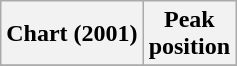<table class="wikitable plainrowheaders sortable">
<tr>
<th scope="col">Chart (2001)</th>
<th scope="col">Peak<br>position</th>
</tr>
<tr>
</tr>
</table>
